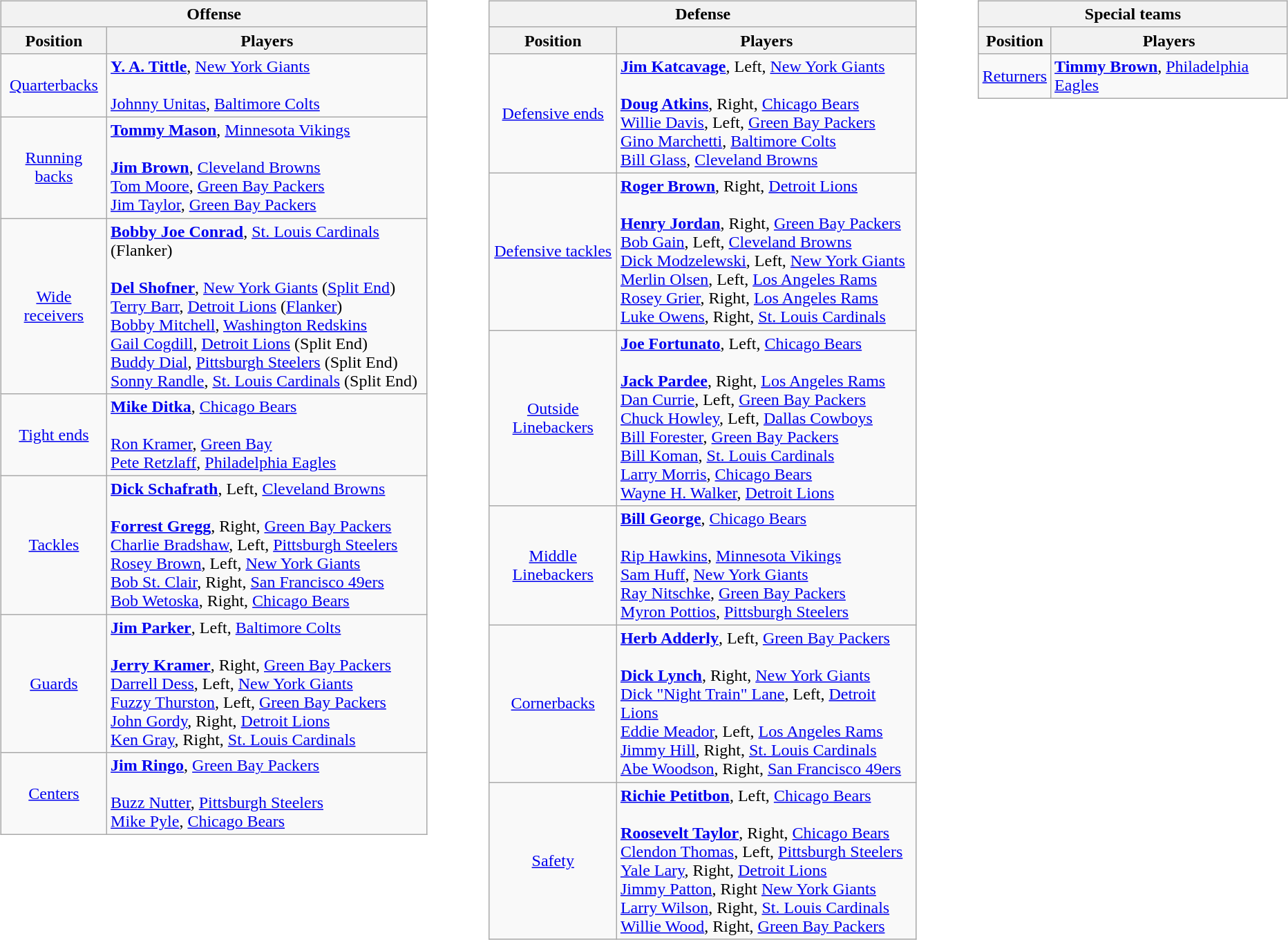<table border=0>
<tr valign="top">
<td><br><table class="wikitable">
<tr>
<th colspan=3>Offense</th>
</tr>
<tr>
<th>Position</th>
<th>Players</th>
</tr>
<tr>
<td align=center><a href='#'>Quarterbacks</a></td>
<td><strong><a href='#'>Y. A. Tittle</a></strong>, <a href='#'>New York Giants</a> <br><br><a href='#'>Johnny Unitas</a>, <a href='#'>Baltimore Colts</a></td>
</tr>
<tr>
<td align=center><a href='#'>Running backs</a></td>
<td><strong><a href='#'>Tommy Mason</a></strong>, <a href='#'>Minnesota Vikings</a><br><br><strong><a href='#'>Jim Brown</a></strong>, <a href='#'>Cleveland Browns</a> <br>
<a href='#'>Tom Moore</a>, <a href='#'>Green Bay Packers</a><br>
<a href='#'>Jim Taylor</a>, <a href='#'>Green Bay Packers</a></td>
</tr>
<tr>
<td align=center><a href='#'>Wide receivers</a></td>
<td><strong><a href='#'>Bobby Joe Conrad</a></strong>, <a href='#'>St. Louis Cardinals</a> (Flanker)<br><br><strong><a href='#'>Del Shofner</a></strong>, <a href='#'>New York Giants</a> (<a href='#'>Split End</a>)<br>
<a href='#'>Terry Barr</a>, <a href='#'>Detroit Lions</a> (<a href='#'>Flanker</a>)<br>
<a href='#'>Bobby Mitchell</a>, <a href='#'>Washington Redskins</a> <br>
<a href='#'>Gail Cogdill</a>, <a href='#'>Detroit Lions</a> (Split End)<br>
<a href='#'>Buddy Dial</a>, <a href='#'>Pittsburgh Steelers</a> (Split End)<br>
<a href='#'>Sonny Randle</a>, <a href='#'>St. Louis Cardinals</a> (Split End)<br></td>
</tr>
<tr>
<td align=center><a href='#'>Tight ends</a></td>
<td><strong><a href='#'>Mike Ditka</a></strong>, <a href='#'>Chicago Bears</a><br><br><a href='#'>Ron Kramer</a>, <a href='#'>Green Bay</a><br>
<a href='#'>Pete Retzlaff</a>, <a href='#'>Philadelphia Eagles</a></td>
</tr>
<tr>
<td align=center><a href='#'>Tackles</a></td>
<td><strong><a href='#'>Dick Schafrath</a></strong>, Left, <a href='#'>Cleveland Browns</a><br><br><strong><a href='#'>Forrest Gregg</a></strong>, Right, <a href='#'>Green Bay Packers</a><br>
<a href='#'>Charlie Bradshaw</a>, Left, <a href='#'>Pittsburgh Steelers</a><br>
<a href='#'>Rosey Brown</a>, Left, <a href='#'>New York Giants</a><br>
<a href='#'>Bob St. Clair</a>, Right, <a href='#'>San Francisco 49ers</a><br>
<a href='#'>Bob Wetoska</a>, Right, <a href='#'>Chicago Bears</a></td>
</tr>
<tr>
<td align=center><a href='#'>Guards</a></td>
<td><strong><a href='#'>Jim Parker</a></strong>, Left, <a href='#'>Baltimore Colts</a><br><br><strong><a href='#'>Jerry Kramer</a></strong>, Right, <a href='#'>Green Bay Packers</a><br>
<a href='#'>Darrell Dess</a>, Left, <a href='#'>New York Giants</a><br>
<a href='#'>Fuzzy Thurston</a>, Left, <a href='#'>Green Bay Packers</a><br>
<a href='#'>John Gordy</a>, Right, <a href='#'>Detroit Lions</a><br>
<a href='#'>Ken Gray</a>, Right, <a href='#'>St. Louis Cardinals</a></td>
</tr>
<tr>
<td align=center><a href='#'>Centers</a></td>
<td><strong><a href='#'>Jim Ringo</a></strong>, <a href='#'>Green Bay Packers</a><br><br><a href='#'>Buzz Nutter</a>, <a href='#'>Pittsburgh Steelers</a><br>
<a href='#'>Mike Pyle</a>, <a href='#'>Chicago Bears</a><br></td>
</tr>
</table>
</td>
<td style="padding-left:40px;"><br><table class="wikitable">
<tr>
<th colspan=3>Defense</th>
</tr>
<tr>
<th style="width:15%;">Position</th>
<th style="width:45%;">Players</th>
</tr>
<tr>
<td align=center><a href='#'>Defensive ends</a></td>
<td><strong><a href='#'>Jim Katcavage</a></strong>, Left, <a href='#'>New York Giants</a><br><br><strong><a href='#'>Doug Atkins</a></strong>, Right, <a href='#'>Chicago Bears</a><br>
<a href='#'>Willie Davis</a>, Left, <a href='#'>Green Bay Packers</a><br>
<a href='#'>Gino Marchetti</a>, <a href='#'>Baltimore Colts</a><br>
<a href='#'>Bill Glass</a>, <a href='#'>Cleveland Browns</a></td>
</tr>
<tr>
<td align=center><a href='#'>Defensive tackles</a></td>
<td><strong><a href='#'>Roger Brown</a></strong>, Right, <a href='#'>Detroit Lions</a><br><br><strong><a href='#'>Henry Jordan</a></strong>, Right, <a href='#'>Green Bay Packers</a><br>
<a href='#'>Bob Gain</a>, Left, <a href='#'>Cleveland Browns</a><br>
<a href='#'>Dick Modzelewski</a>, Left, <a href='#'>New York Giants</a><br>
<a href='#'>Merlin Olsen</a>, Left, <a href='#'>Los Angeles Rams</a><br>
<a href='#'>Rosey Grier</a>, Right, <a href='#'>Los Angeles Rams</a><br>
<a href='#'>Luke Owens</a>, Right, <a href='#'>St. Louis Cardinals</a></td>
</tr>
<tr>
<td align=center><a href='#'>Outside Linebackers</a></td>
<td><strong><a href='#'>Joe Fortunato</a></strong>, Left, <a href='#'>Chicago Bears</a><br><br><strong><a href='#'>Jack Pardee</a></strong>, Right, <a href='#'>Los Angeles Rams</a><br>
<a href='#'>Dan Currie</a>, Left, <a href='#'>Green Bay Packers</a><br>
<a href='#'>Chuck Howley</a>, Left, <a href='#'>Dallas Cowboys</a><br>
<a href='#'>Bill Forester</a>, <a href='#'>Green Bay Packers</a><br>
<a href='#'>Bill Koman</a>, <a href='#'>St. Louis Cardinals</a><br>
<a href='#'>Larry Morris</a>, <a href='#'>Chicago Bears</a><br>
<a href='#'>Wayne H. Walker</a>, <a href='#'>Detroit Lions</a></td>
</tr>
<tr>
<td align=center><a href='#'>Middle Linebackers</a></td>
<td><strong><a href='#'>Bill George</a></strong>, <a href='#'>Chicago Bears</a> <br><br><a href='#'>Rip Hawkins</a>, <a href='#'>Minnesota Vikings</a><br>
<a href='#'>Sam Huff</a>, <a href='#'>New York Giants</a><br>
<a href='#'>Ray Nitschke</a>, <a href='#'>Green Bay Packers</a><br>
<a href='#'>Myron Pottios</a>, <a href='#'>Pittsburgh Steelers</a></td>
</tr>
<tr>
<td align=center><a href='#'>Cornerbacks</a></td>
<td><strong><a href='#'>Herb Adderly</a></strong>, Left, <a href='#'>Green Bay Packers</a><br><br><strong><a href='#'>Dick Lynch</a></strong>, Right, <a href='#'>New York Giants</a><br>
<a href='#'>Dick "Night Train" Lane</a>, Left, <a href='#'>Detroit Lions</a><br>
<a href='#'>Eddie Meador</a>, Left, <a href='#'>Los Angeles Rams</a><br>
<a href='#'>Jimmy Hill</a>, Right, <a href='#'>St. Louis Cardinals</a><br>
<a href='#'>Abe Woodson</a>, Right, <a href='#'>San Francisco 49ers</a></td>
</tr>
<tr>
<td align=center><a href='#'>Safety</a></td>
<td><strong><a href='#'>Richie Petitbon</a></strong>, Left, <a href='#'>Chicago Bears</a><br><br><strong><a href='#'>Roosevelt Taylor</a></strong>, Right, <a href='#'>Chicago Bears</a><br>
<a href='#'>Clendon Thomas</a>, Left, <a href='#'>Pittsburgh Steelers</a><br>
<a href='#'>Yale Lary</a>, Right, <a href='#'>Detroit Lions</a><br>
<a href='#'>Jimmy Patton</a>, Right <a href='#'>New York Giants</a><br>
<a href='#'>Larry Wilson</a>, Right, <a href='#'>St. Louis Cardinals</a><br>
<a href='#'>Willie Wood</a>, Right, <a href='#'>Green Bay Packers</a></td>
</tr>
</table>
</td>
<td style="padding-left:40px;"><br><table class="wikitable">
<tr>
<th colspan=3>Special teams</th>
</tr>
<tr>
<th>Position</th>
<th>Players</th>
</tr>
<tr>
<td align=center><a href='#'>Returners</a></td>
<td><strong><a href='#'>Timmy Brown</a></strong>, <a href='#'>Philadelphia Eagles</a><br></td>
</tr>
</table>
</td>
</tr>
</table>
